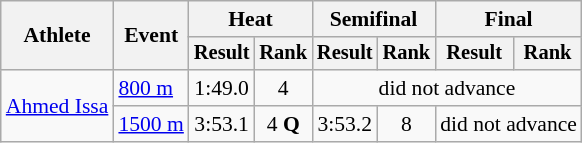<table class=wikitable style="font-size:90%">
<tr>
<th rowspan="2">Athlete</th>
<th rowspan="2">Event</th>
<th colspan="2">Heat</th>
<th colspan="2">Semifinal</th>
<th colspan="2">Final</th>
</tr>
<tr style="font-size:95%">
<th>Result</th>
<th>Rank</th>
<th>Result</th>
<th>Rank</th>
<th>Result</th>
<th>Rank</th>
</tr>
<tr align=center>
<td align=left rowspan=2><a href='#'>Ahmed Issa</a></td>
<td align=left><a href='#'>800 m</a></td>
<td>1:49.0</td>
<td>4</td>
<td colspan=4>did not advance</td>
</tr>
<tr align=center>
<td align=left><a href='#'>1500 m</a></td>
<td>3:53.1</td>
<td>4 <strong>Q</strong></td>
<td>3:53.2</td>
<td>8</td>
<td colspan=2>did not advance</td>
</tr>
</table>
